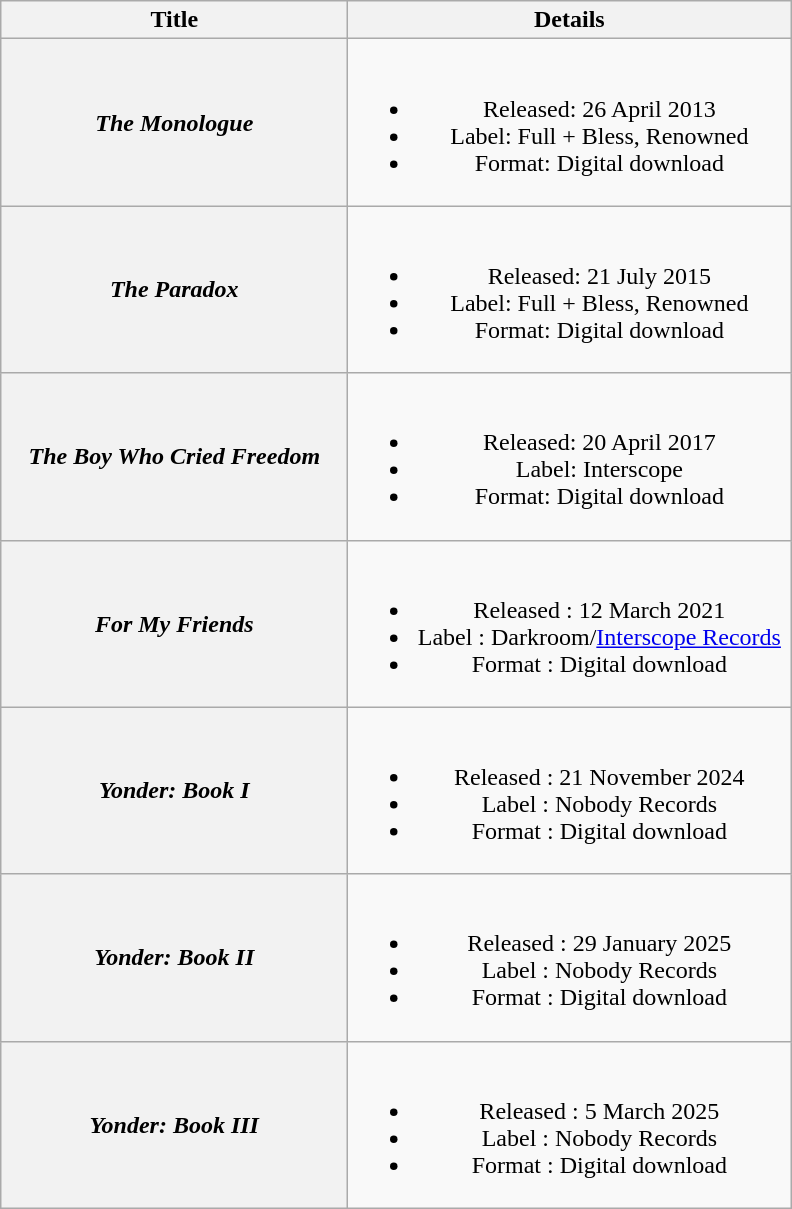<table class="wikitable plainrowheaders" style="text-align:center;">
<tr>
<th scope="col" style="width:14em;">Title</th>
<th scope="col" style="width:18em;">Details</th>
</tr>
<tr>
<th scope="row"><em>The Monologue</em></th>
<td><br><ul><li>Released: 26 April 2013</li><li>Label: Full + Bless, Renowned</li><li>Format: Digital download</li></ul></td>
</tr>
<tr>
<th scope="row"><em>The Paradox</em></th>
<td><br><ul><li>Released: 21 July 2015</li><li>Label: Full + Bless, Renowned</li><li>Format: Digital download</li></ul></td>
</tr>
<tr>
<th scope="row"><em>The Boy Who Cried Freedom</em></th>
<td><br><ul><li>Released: 20 April 2017</li><li>Label: Interscope</li><li>Format: Digital download</li></ul></td>
</tr>
<tr>
<th scope="row"><em>For My Friends</em></th>
<td><br><ul><li>Released : 12 March 2021</li><li>Label : Darkroom/<a href='#'>Interscope Records</a></li><li>Format : Digital download</li></ul></td>
</tr>
<tr>
<th scope="row"><em>Yonder: Book I</em></th>
<td><br><ul><li>Released : 21 November 2024</li><li>Label : Nobody Records</li><li>Format : Digital download</li></ul></td>
</tr>
<tr>
<th scope="row"><em>Yonder: Book II</em></th>
<td><br><ul><li>Released : 29 January 2025</li><li>Label : Nobody Records</li><li>Format : Digital download</li></ul></td>
</tr>
<tr>
<th scope="row"><em>Yonder: Book III</em></th>
<td><br><ul><li>Released : 5 March 2025</li><li>Label : Nobody Records</li><li>Format : Digital download</li></ul></td>
</tr>
</table>
